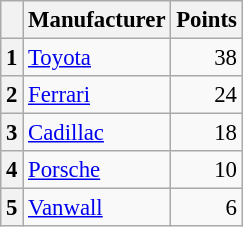<table class="wikitable" style="font-size:95%;">
<tr>
<th scope="col"></th>
<th scope="col">Manufacturer</th>
<th scope="col">Points</th>
</tr>
<tr>
<th align="center">1</th>
<td> <a href='#'>Toyota</a></td>
<td align="right">38</td>
</tr>
<tr>
<th align="center">2</th>
<td> <a href='#'>Ferrari</a></td>
<td align="right">24</td>
</tr>
<tr>
<th align="center">3</th>
<td> <a href='#'>Cadillac</a></td>
<td align="right">18</td>
</tr>
<tr>
<th align="center">4</th>
<td> <a href='#'>Porsche</a></td>
<td align="right">10</td>
</tr>
<tr>
<th align="center">5</th>
<td> <a href='#'>Vanwall</a></td>
<td align="right">6</td>
</tr>
</table>
